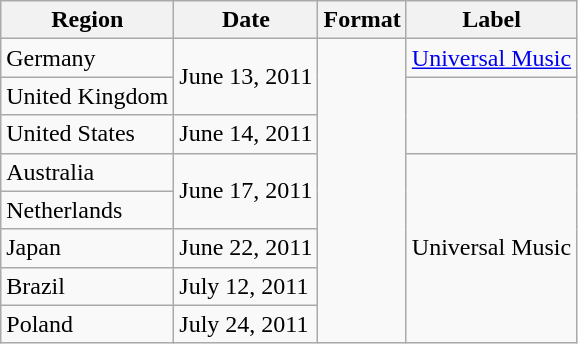<table class="wikitable">
<tr>
<th scope="row">Region</th>
<th scope="row">Date</th>
<th scope="row">Format</th>
<th scope="row">Label</th>
</tr>
<tr>
<td>Germany</td>
<td rowspan="2">June 13, 2011</td>
<td rowspan="8"></td>
<td><a href='#'>Universal Music</a></td>
</tr>
<tr>
<td>United Kingdom</td>
<td rowspan="2"></td>
</tr>
<tr>
<td>United States</td>
<td>June 14, 2011</td>
</tr>
<tr>
<td>Australia</td>
<td rowspan="2">June 17, 2011</td>
<td rowspan="5">Universal Music</td>
</tr>
<tr>
<td>Netherlands</td>
</tr>
<tr>
<td>Japan</td>
<td>June 22, 2011</td>
</tr>
<tr>
<td>Brazil</td>
<td>July 12, 2011</td>
</tr>
<tr>
<td>Poland</td>
<td>July 24, 2011</td>
</tr>
</table>
